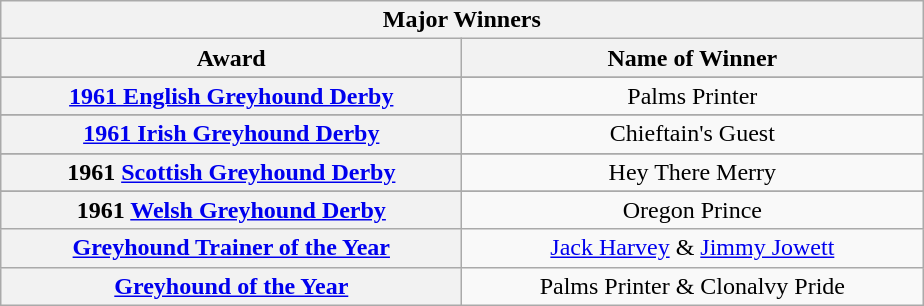<table class="wikitable">
<tr>
<th colspan="2">Major Winners</th>
</tr>
<tr>
<th width=300>Award</th>
<th width=300>Name of Winner</th>
</tr>
<tr>
</tr>
<tr align=center>
<th><a href='#'>1961 English Greyhound Derby</a></th>
<td>Palms Printer </td>
</tr>
<tr>
</tr>
<tr align=center>
<th><a href='#'>1961 Irish Greyhound Derby</a></th>
<td>Chieftain's Guest </td>
</tr>
<tr>
</tr>
<tr align=center>
<th>1961 <a href='#'>Scottish Greyhound Derby</a></th>
<td>Hey There Merry </td>
</tr>
<tr>
</tr>
<tr align=center>
<th>1961 <a href='#'>Welsh Greyhound Derby</a></th>
<td>Oregon Prince </td>
</tr>
<tr align=center>
<th><a href='#'>Greyhound Trainer of the Year</a></th>
<td><a href='#'>Jack Harvey</a> & <a href='#'>Jimmy Jowett</a></td>
</tr>
<tr align=center>
<th><a href='#'>Greyhound of the Year</a></th>
<td>Palms Printer & Clonalvy Pride </td>
</tr>
</table>
